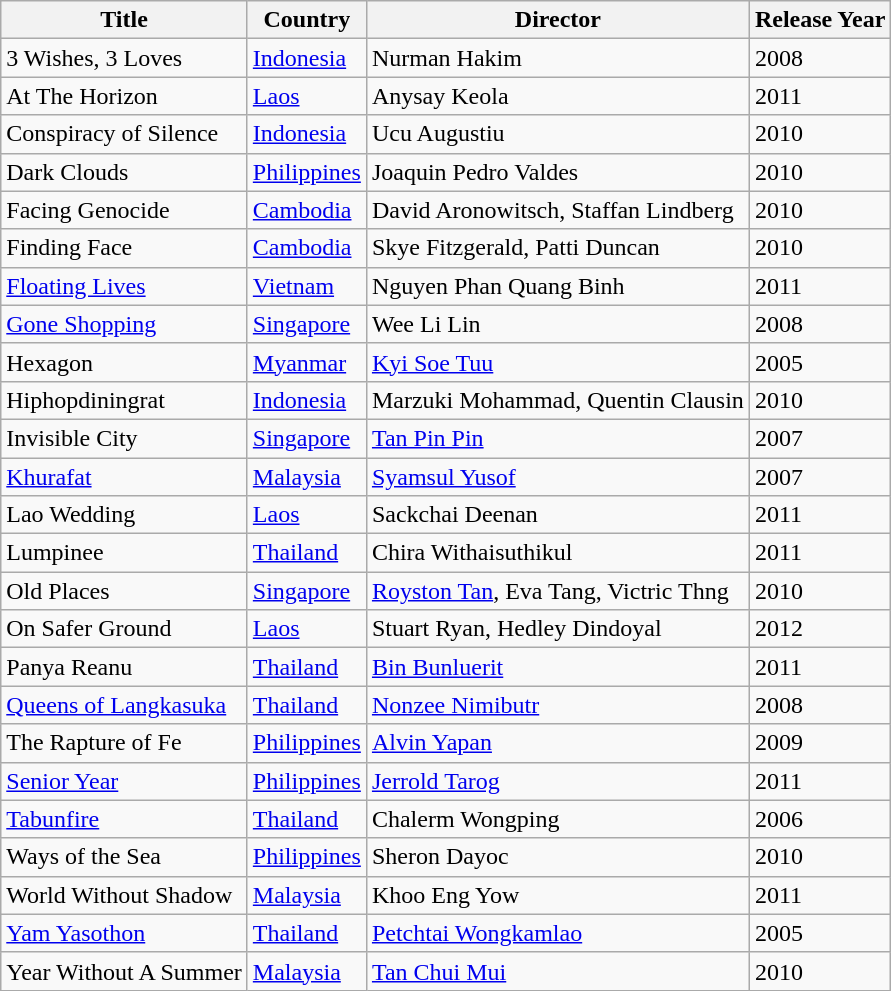<table class="wikitable">
<tr>
<th>Title</th>
<th>Country</th>
<th>Director</th>
<th>Release Year</th>
</tr>
<tr>
<td>3 Wishes, 3 Loves</td>
<td><a href='#'>Indonesia</a></td>
<td>Nurman Hakim</td>
<td>2008</td>
</tr>
<tr>
<td>At The Horizon</td>
<td><a href='#'>Laos</a></td>
<td>Anysay Keola</td>
<td>2011</td>
</tr>
<tr>
<td>Conspiracy of Silence</td>
<td><a href='#'>Indonesia</a></td>
<td>Ucu Augustiu</td>
<td>2010</td>
</tr>
<tr>
<td>Dark Clouds</td>
<td><a href='#'>Philippines</a></td>
<td>Joaquin Pedro Valdes</td>
<td>2010</td>
</tr>
<tr>
<td>Facing Genocide</td>
<td><a href='#'>Cambodia</a></td>
<td>David Aronowitsch, Staffan Lindberg</td>
<td>2010</td>
</tr>
<tr>
<td>Finding Face</td>
<td><a href='#'>Cambodia</a></td>
<td>Skye Fitzgerald, Patti Duncan</td>
<td>2010</td>
</tr>
<tr>
<td><a href='#'>Floating Lives</a></td>
<td><a href='#'>Vietnam</a></td>
<td>Nguyen Phan Quang Binh</td>
<td>2011</td>
</tr>
<tr>
<td><a href='#'>Gone Shopping</a></td>
<td><a href='#'>Singapore</a></td>
<td>Wee Li Lin</td>
<td>2008</td>
</tr>
<tr>
<td>Hexagon</td>
<td><a href='#'>Myanmar</a></td>
<td><a href='#'>Kyi Soe Tuu</a></td>
<td>2005</td>
</tr>
<tr>
<td>Hiphopdiningrat</td>
<td><a href='#'>Indonesia</a></td>
<td>Marzuki Mohammad, Quentin Clausin</td>
<td>2010</td>
</tr>
<tr>
<td>Invisible City</td>
<td><a href='#'>Singapore</a></td>
<td><a href='#'>Tan Pin Pin</a></td>
<td>2007</td>
</tr>
<tr>
<td><a href='#'>Khurafat</a></td>
<td><a href='#'>Malaysia</a></td>
<td><a href='#'>Syamsul Yusof</a></td>
<td>2007</td>
</tr>
<tr>
<td>Lao Wedding</td>
<td><a href='#'>Laos</a></td>
<td>Sackchai Deenan</td>
<td>2011</td>
</tr>
<tr>
<td>Lumpinee</td>
<td><a href='#'>Thailand</a></td>
<td>Chira Withaisuthikul</td>
<td>2011</td>
</tr>
<tr>
<td>Old Places</td>
<td><a href='#'>Singapore</a></td>
<td><a href='#'>Royston Tan</a>, Eva Tang, Victric Thng</td>
<td>2010</td>
</tr>
<tr>
<td>On Safer Ground</td>
<td><a href='#'>Laos</a></td>
<td>Stuart Ryan, Hedley Dindoyal</td>
<td>2012</td>
</tr>
<tr>
<td>Panya Reanu</td>
<td><a href='#'>Thailand</a></td>
<td><a href='#'>Bin Bunluerit</a></td>
<td>2011</td>
</tr>
<tr>
<td><a href='#'>Queens of Langkasuka</a></td>
<td><a href='#'>Thailand</a></td>
<td><a href='#'>Nonzee Nimibutr</a></td>
<td>2008</td>
</tr>
<tr>
<td>The Rapture of Fe</td>
<td><a href='#'>Philippines</a></td>
<td><a href='#'>Alvin Yapan</a></td>
<td>2009</td>
</tr>
<tr>
<td><a href='#'>Senior Year</a></td>
<td><a href='#'>Philippines</a></td>
<td><a href='#'>Jerrold Tarog</a></td>
<td>2011</td>
</tr>
<tr>
<td><a href='#'>Tabunfire</a></td>
<td><a href='#'>Thailand</a></td>
<td>Chalerm Wongping</td>
<td>2006</td>
</tr>
<tr>
<td>Ways of the Sea</td>
<td><a href='#'>Philippines</a></td>
<td>Sheron Dayoc</td>
<td>2010</td>
</tr>
<tr>
<td>World Without Shadow</td>
<td><a href='#'>Malaysia</a></td>
<td>Khoo Eng Yow</td>
<td>2011</td>
</tr>
<tr>
<td><a href='#'>Yam Yasothon</a></td>
<td><a href='#'>Thailand</a></td>
<td><a href='#'>Petchtai Wongkamlao</a></td>
<td>2005</td>
</tr>
<tr>
<td>Year Without A Summer</td>
<td><a href='#'>Malaysia</a></td>
<td><a href='#'>Tan Chui Mui</a></td>
<td>2010</td>
</tr>
</table>
